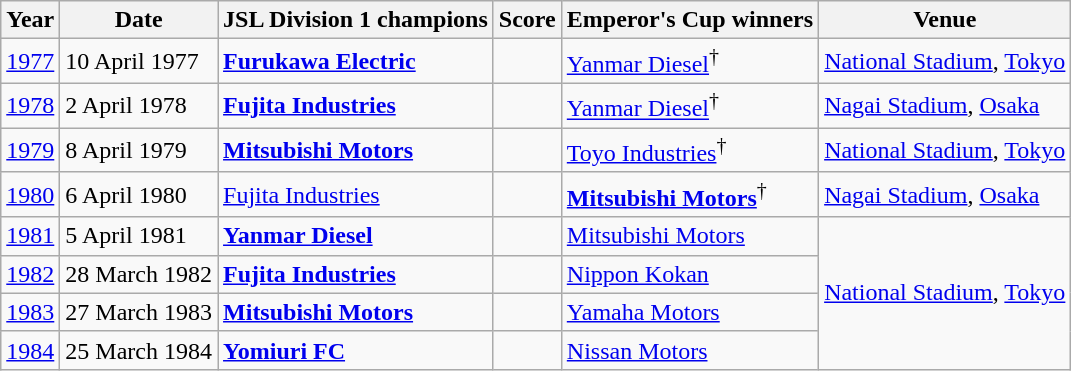<table class="wikitable">
<tr>
<th>Year</th>
<th>Date</th>
<th>JSL Division 1 champions</th>
<th>Score</th>
<th>Emperor's Cup winners</th>
<th>Venue</th>
</tr>
<tr>
<td><a href='#'>1977</a></td>
<td>10 April 1977</td>
<td><strong><a href='#'>Furukawa Electric</a></strong></td>
<td></td>
<td><a href='#'>Yanmar Diesel</a><sup>†</sup></td>
<td><a href='#'>National Stadium</a>, <a href='#'>Tokyo</a></td>
</tr>
<tr>
<td><a href='#'>1978</a></td>
<td>2 April 1978</td>
<td><strong><a href='#'>Fujita Industries</a></strong></td>
<td></td>
<td><a href='#'>Yanmar Diesel</a><sup>†</sup></td>
<td><a href='#'>Nagai Stadium</a>, <a href='#'>Osaka</a></td>
</tr>
<tr>
<td><a href='#'>1979</a></td>
<td>8 April 1979</td>
<td><strong><a href='#'>Mitsubishi Motors</a></strong></td>
<td></td>
<td><a href='#'>Toyo Industries</a><sup>†</sup></td>
<td><a href='#'>National Stadium</a>, <a href='#'>Tokyo</a></td>
</tr>
<tr>
<td><a href='#'>1980</a></td>
<td>6 April 1980</td>
<td><a href='#'>Fujita Industries</a></td>
<td></td>
<td><strong><a href='#'>Mitsubishi Motors</a></strong><sup>†</sup></td>
<td><a href='#'>Nagai Stadium</a>, <a href='#'>Osaka</a></td>
</tr>
<tr>
<td><a href='#'>1981</a></td>
<td>5 April 1981</td>
<td><strong><a href='#'>Yanmar Diesel</a></strong></td>
<td></td>
<td><a href='#'>Mitsubishi Motors</a></td>
<td rowspan="4"><a href='#'>National Stadium</a>, <a href='#'>Tokyo</a></td>
</tr>
<tr>
<td><a href='#'>1982</a></td>
<td>28 March 1982</td>
<td><strong><a href='#'>Fujita Industries</a></strong></td>
<td></td>
<td><a href='#'>Nippon Kokan</a></td>
</tr>
<tr>
<td><a href='#'>1983</a></td>
<td>27 March 1983</td>
<td><strong><a href='#'>Mitsubishi Motors</a></strong></td>
<td></td>
<td><a href='#'>Yamaha Motors</a></td>
</tr>
<tr>
<td><a href='#'>1984</a></td>
<td>25 March 1984</td>
<td><strong><a href='#'>Yomiuri FC</a></strong></td>
<td></td>
<td><a href='#'>Nissan Motors</a></td>
</tr>
</table>
